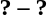<table style="text-align:center">
<tr>
<th width=200></th>
<th width=100></th>
<th width=200></th>
</tr>
<tr>
<td align=right><strong></strong></td>
<td><strong>? – ?</strong></td>
<td align=left></td>
</tr>
</table>
